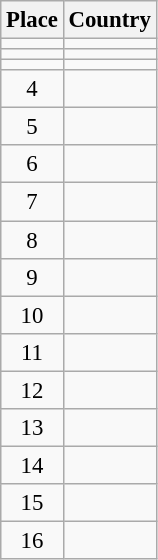<table class="wikitable" style="font-size:95%;">
<tr>
<th>Place</th>
<th>Country</th>
</tr>
<tr>
<td align=center></td>
<td></td>
</tr>
<tr>
<td align=center></td>
<td></td>
</tr>
<tr>
<td align=center></td>
<td></td>
</tr>
<tr>
<td align=center>4</td>
<td></td>
</tr>
<tr>
<td align=center>5</td>
<td></td>
</tr>
<tr>
<td align=center>6</td>
<td></td>
</tr>
<tr>
<td align=center>7</td>
<td></td>
</tr>
<tr>
<td align=center>8</td>
<td></td>
</tr>
<tr>
<td align=center>9</td>
<td></td>
</tr>
<tr>
<td align=center>10</td>
<td></td>
</tr>
<tr>
<td align=center>11</td>
<td></td>
</tr>
<tr>
<td align=center>12</td>
<td></td>
</tr>
<tr>
<td align=center>13</td>
<td></td>
</tr>
<tr>
<td align=center>14</td>
<td></td>
</tr>
<tr>
<td align=center>15</td>
<td></td>
</tr>
<tr>
<td align=center>16</td>
<td></td>
</tr>
</table>
